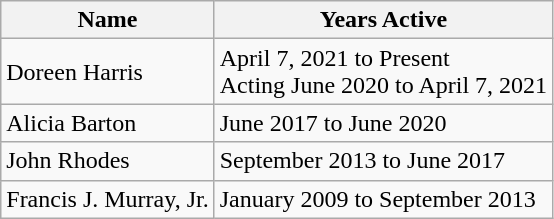<table class="wikitable">
<tr>
<th>Name</th>
<th>Years Active</th>
</tr>
<tr>
<td>Doreen Harris</td>
<td>April 7, 2021 to Present<br>Acting June 2020 to April 7, 2021</td>
</tr>
<tr>
<td>Alicia Barton</td>
<td>June 2017 to June 2020</td>
</tr>
<tr>
<td>John Rhodes</td>
<td>September 2013 to June 2017</td>
</tr>
<tr>
<td>Francis J. Murray, Jr.</td>
<td>January 2009 to September 2013</td>
</tr>
</table>
